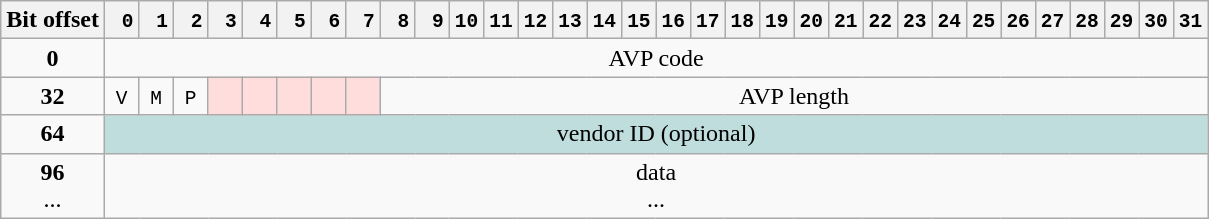<table class="wikitable" style="text-align:center">
<tr>
<th>Bit offset</th>
<th><code> 0</code></th>
<th><code> 1</code></th>
<th><code> 2</code></th>
<th><code> 3</code></th>
<th><code> 4</code></th>
<th><code> 5</code></th>
<th><code> 6</code></th>
<th><code> 7</code></th>
<th><code> 8</code></th>
<th><code> 9</code></th>
<th><code>10</code></th>
<th><code>11</code></th>
<th><code>12</code></th>
<th><code>13</code></th>
<th><code>14</code></th>
<th><code>15</code></th>
<th><code>16</code></th>
<th><code>17</code></th>
<th><code>18</code></th>
<th><code>19</code></th>
<th><code>20</code></th>
<th><code>21</code></th>
<th><code>22</code></th>
<th><code>23</code></th>
<th><code>24</code></th>
<th><code>25</code></th>
<th><code>26</code></th>
<th><code>27</code></th>
<th><code>28</code></th>
<th><code>29</code></th>
<th><code>30</code></th>
<th><code>31</code></th>
</tr>
<tr>
<td><strong>0</strong></td>
<td colspan="32">AVP code</td>
</tr>
<tr>
<td><strong>32</strong></td>
<td><code>V</code></td>
<td><code>M</code></td>
<td><code>P</code></td>
<td style="background:#fdd;"> </td>
<td style="background:#fdd;"> </td>
<td style="background:#fdd;"> </td>
<td style="background:#fdd;"> </td>
<td style="background:#fdd;"> </td>
<td colspan="24">AVP length</td>
</tr>
<tr>
<td><strong>64</strong></td>
<td colspan="32" style="background:#c0dddd;">vendor ID (optional)</td>
</tr>
<tr>
<td><strong>96</strong><br>...</td>
<td colspan="32">data<br>...</td>
</tr>
</table>
